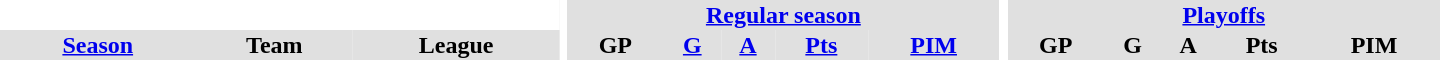<table border="0" cellpadding="1" cellspacing="0" style="text-align:center; width:60em">
<tr bgcolor="#e0e0e0">
<th colspan="3" bgcolor="#ffffff"></th>
<th rowspan="99" bgcolor="#ffffff"></th>
<th colspan="5"><a href='#'>Regular season</a></th>
<th rowspan="99" bgcolor="#ffffff"></th>
<th colspan="5"><a href='#'>Playoffs</a></th>
</tr>
<tr bgcolor="#e0e0e0">
<th><a href='#'>Season</a></th>
<th>Team</th>
<th>League</th>
<th>GP</th>
<th><a href='#'>G</a></th>
<th><a href='#'>A</a></th>
<th><a href='#'>Pts</a></th>
<th><a href='#'>PIM</a></th>
<th>GP</th>
<th>G</th>
<th>A</th>
<th>Pts</th>
<th>PIM</th>
</tr>
</table>
